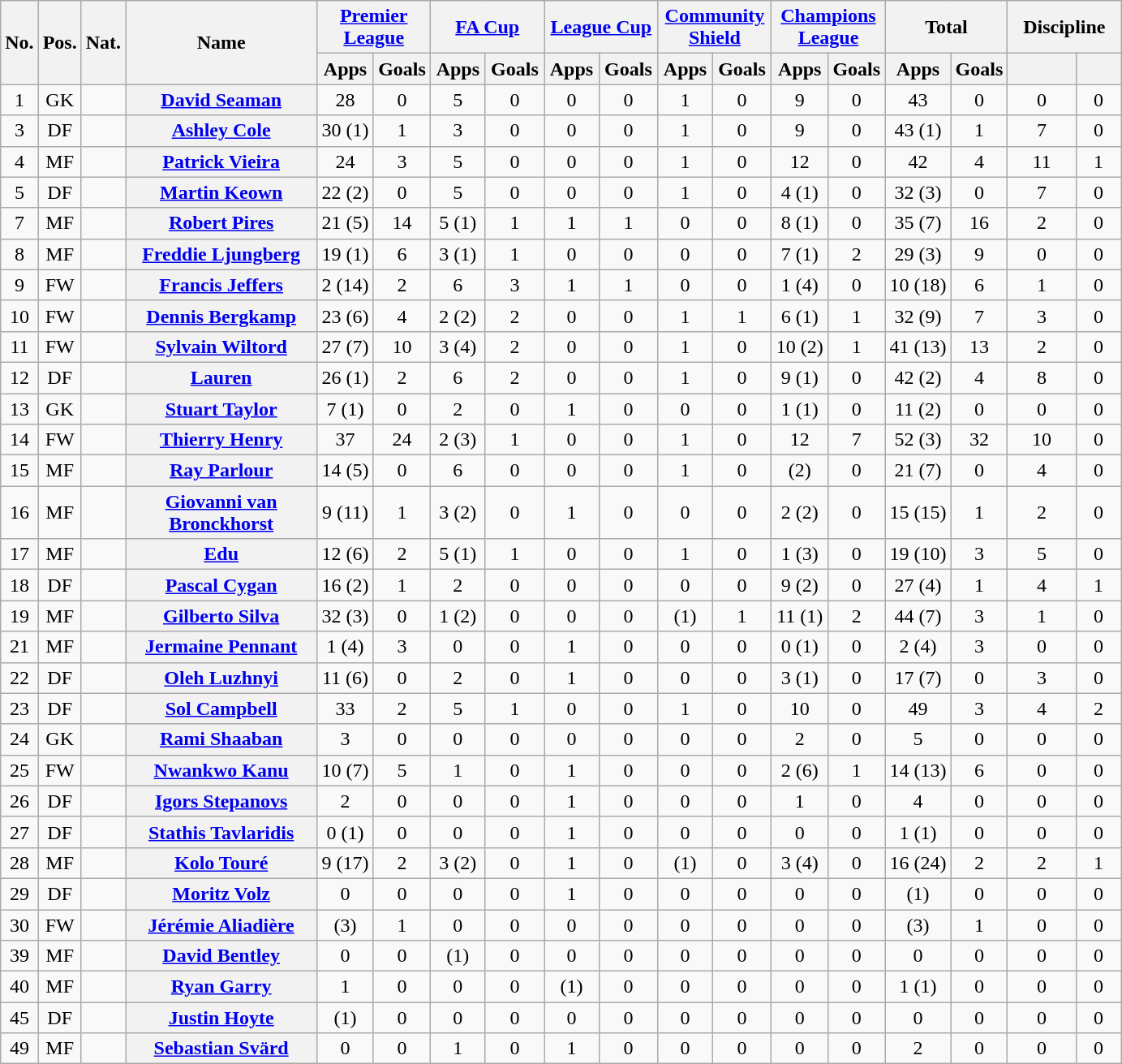<table class="wikitable plainrowheaders" style="text-align:center">
<tr>
<th rowspan="2">No.</th>
<th rowspan="2">Pos.</th>
<th rowspan="2">Nat.</th>
<th rowspan="2" style="width:150px;">Name</th>
<th colspan="2" style="width:86px;"><a href='#'>Premier League</a></th>
<th colspan="2" style="width:86px;"><a href='#'>FA Cup</a></th>
<th colspan="2" style="width:86px;"><a href='#'>League Cup</a></th>
<th colspan="2" style="width:86px;"><a href='#'>Community Shield</a></th>
<th colspan="2" style="width:86px;"><a href='#'>Champions League</a></th>
<th colspan="2" style="width:86px;">Total</th>
<th colspan="2" style="width:86px;">Discipline</th>
</tr>
<tr>
<th>Apps</th>
<th>Goals</th>
<th>Apps</th>
<th>Goals</th>
<th>Apps</th>
<th>Goals</th>
<th>Apps</th>
<th>Goals</th>
<th>Apps</th>
<th>Goals</th>
<th>Apps</th>
<th>Goals</th>
<th></th>
<th></th>
</tr>
<tr>
<td>1</td>
<td>GK</td>
<td></td>
<th scope="row"><a href='#'>David Seaman</a></th>
<td>28</td>
<td>0</td>
<td>5</td>
<td>0</td>
<td>0</td>
<td>0</td>
<td>1</td>
<td>0</td>
<td>9</td>
<td>0</td>
<td>43</td>
<td>0</td>
<td>0</td>
<td>0</td>
</tr>
<tr>
<td>3</td>
<td>DF</td>
<td></td>
<th scope="row"><a href='#'>Ashley Cole</a></th>
<td>30 (1)</td>
<td>1</td>
<td>3</td>
<td>0</td>
<td>0</td>
<td>0</td>
<td>1</td>
<td>0</td>
<td>9</td>
<td>0</td>
<td>43 (1)</td>
<td>1</td>
<td>7</td>
<td>0</td>
</tr>
<tr>
<td>4</td>
<td>MF</td>
<td></td>
<th scope="row"><a href='#'>Patrick Vieira</a></th>
<td>24</td>
<td>3</td>
<td>5</td>
<td>0</td>
<td>0</td>
<td>0</td>
<td>1</td>
<td>0</td>
<td>12</td>
<td>0</td>
<td>42</td>
<td>4</td>
<td>11</td>
<td>1</td>
</tr>
<tr>
<td>5</td>
<td>DF</td>
<td></td>
<th scope="row"><a href='#'>Martin Keown</a></th>
<td>22 (2)</td>
<td>0</td>
<td>5</td>
<td>0</td>
<td>0</td>
<td>0</td>
<td>1</td>
<td>0</td>
<td>4 (1)</td>
<td>0</td>
<td>32 (3)</td>
<td>0</td>
<td>7</td>
<td>0</td>
</tr>
<tr>
<td>7</td>
<td>MF</td>
<td></td>
<th scope="row"><a href='#'>Robert Pires</a></th>
<td>21 (5)</td>
<td>14</td>
<td>5 (1)</td>
<td>1</td>
<td>1</td>
<td>1</td>
<td>0</td>
<td>0</td>
<td>8 (1)</td>
<td>0</td>
<td>35 (7)</td>
<td>16</td>
<td>2</td>
<td>0</td>
</tr>
<tr>
<td>8</td>
<td>MF</td>
<td></td>
<th scope="row"><a href='#'>Freddie Ljungberg</a></th>
<td>19 (1)</td>
<td>6</td>
<td>3 (1)</td>
<td>1</td>
<td>0</td>
<td>0</td>
<td>0</td>
<td>0</td>
<td>7 (1)</td>
<td>2</td>
<td>29 (3)</td>
<td>9</td>
<td>0</td>
<td>0</td>
</tr>
<tr>
<td>9</td>
<td>FW</td>
<td></td>
<th scope="row"><a href='#'>Francis Jeffers</a></th>
<td>2 (14)</td>
<td>2</td>
<td>6</td>
<td>3</td>
<td>1</td>
<td>1</td>
<td>0</td>
<td>0</td>
<td>1 (4)</td>
<td>0</td>
<td>10 (18)</td>
<td>6</td>
<td>1</td>
<td>0</td>
</tr>
<tr>
<td>10</td>
<td>FW</td>
<td></td>
<th scope="row"><a href='#'>Dennis Bergkamp</a></th>
<td>23 (6)</td>
<td>4</td>
<td>2 (2)</td>
<td>2</td>
<td>0</td>
<td>0</td>
<td>1</td>
<td>1</td>
<td>6 (1)</td>
<td>1</td>
<td>32 (9)</td>
<td>7</td>
<td>3</td>
<td>0</td>
</tr>
<tr>
<td>11</td>
<td>FW</td>
<td></td>
<th scope="row"><a href='#'>Sylvain Wiltord</a></th>
<td>27 (7)</td>
<td>10</td>
<td>3 (4)</td>
<td>2</td>
<td>0</td>
<td>0</td>
<td>1</td>
<td>0</td>
<td>10 (2)</td>
<td>1</td>
<td>41 (13)</td>
<td>13</td>
<td>2</td>
<td>0</td>
</tr>
<tr>
<td>12</td>
<td>DF</td>
<td></td>
<th scope="row"><a href='#'>Lauren</a></th>
<td>26 (1)</td>
<td>2</td>
<td>6</td>
<td>2</td>
<td>0</td>
<td>0</td>
<td>1</td>
<td>0</td>
<td>9 (1)</td>
<td>0</td>
<td>42 (2)</td>
<td>4</td>
<td>8</td>
<td>0</td>
</tr>
<tr>
<td>13</td>
<td>GK</td>
<td></td>
<th scope="row"><a href='#'>Stuart Taylor</a></th>
<td>7 (1)</td>
<td>0</td>
<td>2</td>
<td>0</td>
<td>1</td>
<td>0</td>
<td>0</td>
<td>0</td>
<td>1 (1)</td>
<td>0</td>
<td>11 (2)</td>
<td>0</td>
<td>0</td>
<td>0</td>
</tr>
<tr>
<td>14</td>
<td>FW</td>
<td></td>
<th scope="row"><a href='#'>Thierry Henry</a></th>
<td>37</td>
<td>24</td>
<td>2 (3)</td>
<td>1</td>
<td>0</td>
<td>0</td>
<td>1</td>
<td>0</td>
<td>12</td>
<td>7</td>
<td>52 (3)</td>
<td>32</td>
<td>10</td>
<td>0</td>
</tr>
<tr>
<td>15</td>
<td>MF</td>
<td></td>
<th scope="row"><a href='#'>Ray Parlour</a></th>
<td>14 (5)</td>
<td>0</td>
<td>6</td>
<td>0</td>
<td>0</td>
<td>0</td>
<td>1</td>
<td>0</td>
<td>(2)</td>
<td>0</td>
<td>21 (7)</td>
<td>0</td>
<td>4</td>
<td>0</td>
</tr>
<tr>
<td>16</td>
<td>MF</td>
<td></td>
<th scope="row"><a href='#'>Giovanni van Bronckhorst</a></th>
<td>9 (11)</td>
<td>1</td>
<td>3 (2)</td>
<td>0</td>
<td>1</td>
<td>0</td>
<td>0</td>
<td>0</td>
<td>2 (2)</td>
<td>0</td>
<td>15 (15)</td>
<td>1</td>
<td>2</td>
<td>0</td>
</tr>
<tr>
<td>17</td>
<td>MF</td>
<td></td>
<th scope="row"><a href='#'>Edu</a></th>
<td>12 (6)</td>
<td>2</td>
<td>5 (1)</td>
<td>1</td>
<td>0</td>
<td>0</td>
<td>1</td>
<td>0</td>
<td>1 (3)</td>
<td>0</td>
<td>19 (10)</td>
<td>3</td>
<td>5</td>
<td>0</td>
</tr>
<tr>
<td>18</td>
<td>DF</td>
<td></td>
<th scope="row"><a href='#'>Pascal Cygan</a></th>
<td>16 (2)</td>
<td>1</td>
<td>2</td>
<td>0</td>
<td>0</td>
<td>0</td>
<td>0</td>
<td>0</td>
<td>9 (2)</td>
<td>0</td>
<td>27 (4)</td>
<td>1</td>
<td>4</td>
<td>1</td>
</tr>
<tr>
<td>19</td>
<td>MF</td>
<td></td>
<th scope="row"><a href='#'>Gilberto Silva</a></th>
<td>32 (3)</td>
<td>0</td>
<td>1 (2)</td>
<td>0</td>
<td>0</td>
<td>0</td>
<td>(1)</td>
<td>1</td>
<td>11 (1)</td>
<td>2</td>
<td>44 (7)</td>
<td>3</td>
<td>1</td>
<td>0</td>
</tr>
<tr>
<td>21</td>
<td>MF</td>
<td></td>
<th scope="row"><a href='#'>Jermaine Pennant</a></th>
<td>1 (4)</td>
<td>3</td>
<td>0</td>
<td>0</td>
<td>1</td>
<td>0</td>
<td>0</td>
<td>0</td>
<td>0 (1)</td>
<td>0</td>
<td>2 (4)</td>
<td>3</td>
<td>0</td>
<td>0</td>
</tr>
<tr>
<td>22</td>
<td>DF</td>
<td></td>
<th scope="row"><a href='#'>Oleh Luzhnyi</a></th>
<td>11 (6)</td>
<td>0</td>
<td>2</td>
<td>0</td>
<td>1</td>
<td>0</td>
<td>0</td>
<td>0</td>
<td>3 (1)</td>
<td>0</td>
<td>17 (7)</td>
<td>0</td>
<td>3</td>
<td>0</td>
</tr>
<tr>
<td>23</td>
<td>DF</td>
<td></td>
<th scope="row"><a href='#'>Sol Campbell</a></th>
<td>33</td>
<td>2</td>
<td>5</td>
<td>1</td>
<td>0</td>
<td>0</td>
<td>1</td>
<td>0</td>
<td>10</td>
<td>0</td>
<td>49</td>
<td>3</td>
<td>4</td>
<td>2</td>
</tr>
<tr>
<td>24</td>
<td>GK</td>
<td></td>
<th scope="row"><a href='#'>Rami Shaaban</a></th>
<td>3</td>
<td>0</td>
<td>0</td>
<td>0</td>
<td>0</td>
<td>0</td>
<td>0</td>
<td>0</td>
<td>2</td>
<td>0</td>
<td>5</td>
<td>0</td>
<td>0</td>
<td>0</td>
</tr>
<tr>
<td>25</td>
<td>FW</td>
<td></td>
<th scope="row"><a href='#'>Nwankwo Kanu</a></th>
<td>10 (7)</td>
<td>5</td>
<td>1</td>
<td>0</td>
<td>1</td>
<td>0</td>
<td>0</td>
<td>0</td>
<td>2 (6)</td>
<td>1</td>
<td>14 (13)</td>
<td>6</td>
<td>0</td>
<td>0</td>
</tr>
<tr>
<td>26</td>
<td>DF</td>
<td></td>
<th scope="row"><a href='#'>Igors Stepanovs</a></th>
<td>2</td>
<td>0</td>
<td>0</td>
<td>0</td>
<td>1</td>
<td>0</td>
<td>0</td>
<td>0</td>
<td>1</td>
<td>0</td>
<td>4</td>
<td>0</td>
<td>0</td>
<td>0</td>
</tr>
<tr>
<td>27</td>
<td>DF</td>
<td></td>
<th scope="row"><a href='#'>Stathis Tavlaridis</a></th>
<td>0 (1)</td>
<td>0</td>
<td>0</td>
<td>0</td>
<td>1</td>
<td>0</td>
<td>0</td>
<td>0</td>
<td>0</td>
<td>0</td>
<td>1 (1)</td>
<td>0</td>
<td>0</td>
<td>0</td>
</tr>
<tr>
<td>28</td>
<td>MF</td>
<td></td>
<th scope="row"><a href='#'>Kolo Touré</a></th>
<td>9 (17)</td>
<td>2</td>
<td>3 (2)</td>
<td>0</td>
<td>1</td>
<td>0</td>
<td>(1)</td>
<td>0</td>
<td>3 (4)</td>
<td>0</td>
<td>16 (24)</td>
<td>2</td>
<td>2</td>
<td>1</td>
</tr>
<tr>
<td>29</td>
<td>DF</td>
<td></td>
<th scope="row"><a href='#'>Moritz Volz</a></th>
<td>0</td>
<td>0</td>
<td>0</td>
<td>0</td>
<td>1</td>
<td>0</td>
<td>0</td>
<td>0</td>
<td>0</td>
<td>0</td>
<td>(1)</td>
<td>0</td>
<td>0</td>
<td>0</td>
</tr>
<tr>
<td>30</td>
<td>FW</td>
<td></td>
<th scope="row"><a href='#'>Jérémie Aliadière</a></th>
<td>(3)</td>
<td>1</td>
<td>0</td>
<td>0</td>
<td>0</td>
<td>0</td>
<td>0</td>
<td>0</td>
<td>0</td>
<td>0</td>
<td>(3)</td>
<td>1</td>
<td>0</td>
<td>0</td>
</tr>
<tr>
<td>39</td>
<td>MF</td>
<td></td>
<th scope="row"><a href='#'>David Bentley</a></th>
<td>0</td>
<td>0</td>
<td>(1)</td>
<td>0</td>
<td>0</td>
<td>0</td>
<td>0</td>
<td>0</td>
<td>0</td>
<td>0</td>
<td>0</td>
<td>0</td>
<td>0</td>
<td>0</td>
</tr>
<tr>
<td>40</td>
<td>MF</td>
<td></td>
<th scope="row"><a href='#'>Ryan Garry</a></th>
<td>1</td>
<td>0</td>
<td>0</td>
<td>0</td>
<td>(1)</td>
<td>0</td>
<td>0</td>
<td>0</td>
<td>0</td>
<td>0</td>
<td>1 (1)</td>
<td>0</td>
<td>0</td>
<td>0</td>
</tr>
<tr>
<td>45</td>
<td>DF</td>
<td></td>
<th scope="row"><a href='#'>Justin Hoyte</a></th>
<td>(1)</td>
<td>0</td>
<td>0</td>
<td>0</td>
<td>0</td>
<td>0</td>
<td>0</td>
<td>0</td>
<td>0</td>
<td>0</td>
<td>0</td>
<td>0</td>
<td>0</td>
<td>0</td>
</tr>
<tr>
<td>49</td>
<td>MF</td>
<td></td>
<th scope="row"><a href='#'>Sebastian Svärd</a></th>
<td>0</td>
<td>0</td>
<td>1</td>
<td>0</td>
<td>1</td>
<td>0</td>
<td>0</td>
<td>0</td>
<td>0</td>
<td>0</td>
<td>2</td>
<td>0</td>
<td>0</td>
<td>0</td>
</tr>
</table>
